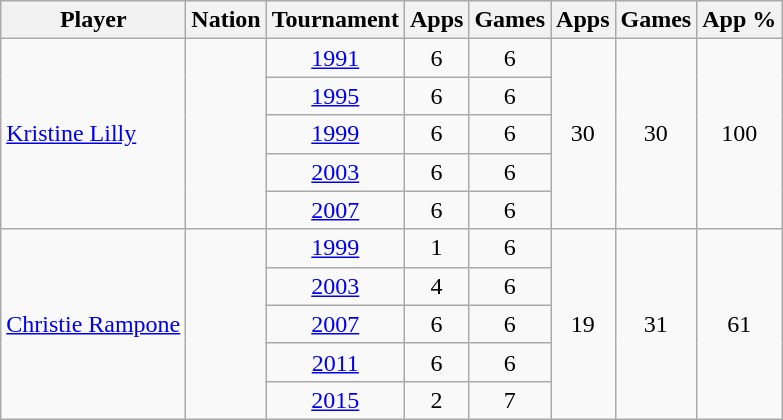<table class="wikitable sortable" style="text-align: center;">
<tr>
<th>Player</th>
<th>Nation</th>
<th class = "unsortable">Tournament</th>
<th class = "unsortable">Apps</th>
<th class = "unsortable">Games</th>
<th>Apps</th>
<th>Games</th>
<th>App %</th>
</tr>
<tr>
<td rowspan = "5" align = "left"><a href='#'>Kristine Lilly</a></td>
<td rowspan = "5" align = "left"></td>
<td><a href='#'>1991</a></td>
<td>6</td>
<td>6</td>
<td rowspan = "5">30</td>
<td rowspan = "5">30</td>
<td rowspan = "5">100</td>
</tr>
<tr>
<td><a href='#'>1995</a></td>
<td>6</td>
<td>6</td>
</tr>
<tr>
<td><a href='#'>1999</a></td>
<td>6</td>
<td>6</td>
</tr>
<tr>
<td><a href='#'>2003</a></td>
<td>6</td>
<td>6</td>
</tr>
<tr>
<td><a href='#'>2007</a></td>
<td>6</td>
<td>6</td>
</tr>
<tr>
<td rowspan = "5" align = "left"><a href='#'>Christie Rampone</a></td>
<td rowspan = "5" align = "left"></td>
<td><a href='#'>1999</a></td>
<td>1</td>
<td>6</td>
<td rowspan = "5">19</td>
<td rowspan = "5">31</td>
<td rowspan = "5">61</td>
</tr>
<tr>
<td><a href='#'>2003</a></td>
<td>4</td>
<td>6</td>
</tr>
<tr>
<td><a href='#'>2007</a></td>
<td>6</td>
<td>6</td>
</tr>
<tr>
<td><a href='#'>2011</a></td>
<td>6</td>
<td>6</td>
</tr>
<tr>
<td><a href='#'>2015</a></td>
<td>2</td>
<td>7</td>
</tr>
</table>
